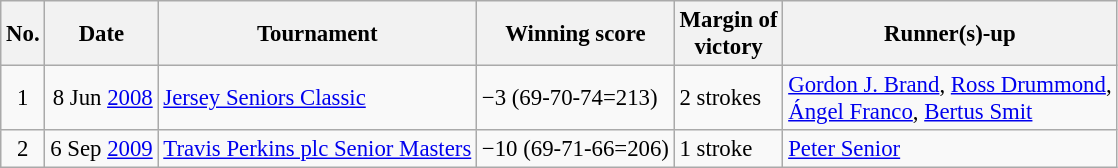<table class="wikitable" style="font-size:95%;">
<tr>
<th>No.</th>
<th>Date</th>
<th>Tournament</th>
<th>Winning score</th>
<th>Margin of<br>victory</th>
<th>Runner(s)-up</th>
</tr>
<tr>
<td align=center>1</td>
<td align=right>8 Jun <a href='#'>2008</a></td>
<td><a href='#'>Jersey Seniors Classic</a></td>
<td>−3 (69-70-74=213)</td>
<td>2 strokes</td>
<td> <a href='#'>Gordon J. Brand</a>,  <a href='#'>Ross Drummond</a>,<br> <a href='#'>Ángel Franco</a>,  <a href='#'>Bertus Smit</a></td>
</tr>
<tr>
<td align=center>2</td>
<td align=right>6 Sep <a href='#'>2009</a></td>
<td><a href='#'>Travis Perkins plc Senior Masters</a></td>
<td>−10 (69-71-66=206)</td>
<td>1 stroke</td>
<td> <a href='#'>Peter Senior</a></td>
</tr>
</table>
